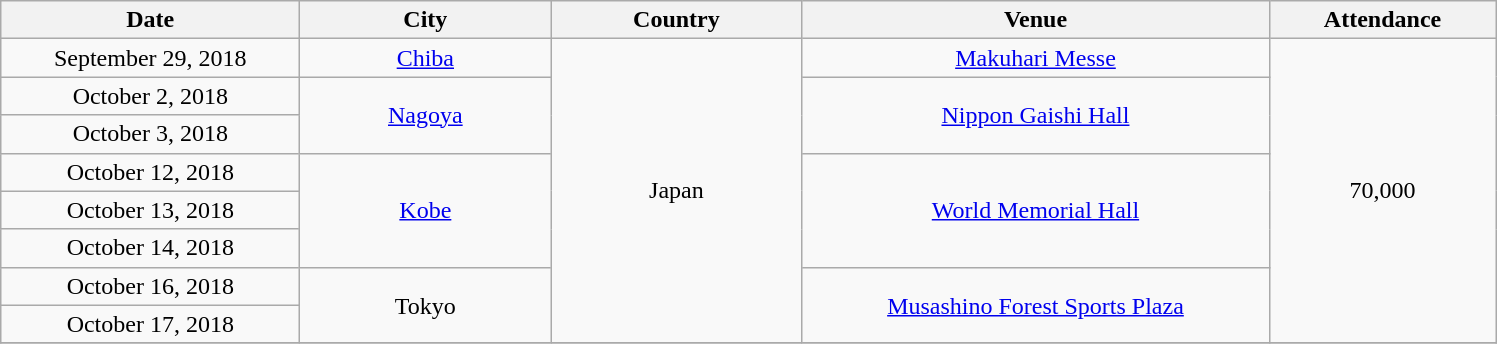<table class="wikitable" style="text-align:center;">
<tr>
<th scope="col" style="width:12em;">Date</th>
<th scope="col" style="width:10em;">City</th>
<th scope="col" style="width:10em;">Country</th>
<th scope="col" style="width:19em;">Venue</th>
<th scope="col" style="width:9em;">Attendance</th>
</tr>
<tr>
<td>September 29, 2018</td>
<td><a href='#'>Chiba</a></td>
<td rowspan="8">Japan</td>
<td><a href='#'>Makuhari Messe</a></td>
<td rowspan="8">70,000</td>
</tr>
<tr>
<td>October 2, 2018</td>
<td rowspan="2"><a href='#'>Nagoya</a></td>
<td rowspan="2"><a href='#'>Nippon Gaishi Hall</a></td>
</tr>
<tr>
<td>October 3, 2018</td>
</tr>
<tr>
<td>October 12, 2018</td>
<td rowspan="3"><a href='#'>Kobe</a></td>
<td rowspan="3"><a href='#'>World Memorial Hall</a></td>
</tr>
<tr>
<td>October 13, 2018</td>
</tr>
<tr>
<td>October 14, 2018</td>
</tr>
<tr>
<td>October 16, 2018</td>
<td rowspan="2">Tokyo</td>
<td rowspan="2"><a href='#'>Musashino Forest Sports Plaza</a></td>
</tr>
<tr>
<td>October 17, 2018</td>
</tr>
<tr>
</tr>
</table>
